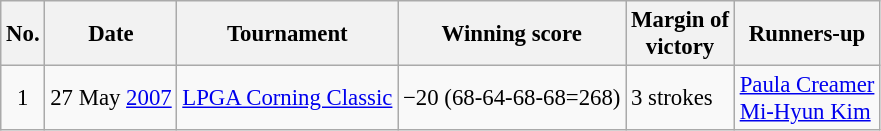<table class="wikitable" style="font-size:95%;">
<tr>
<th>No.</th>
<th>Date</th>
<th>Tournament</th>
<th>Winning score</th>
<th>Margin of<br>victory</th>
<th>Runners-up</th>
</tr>
<tr>
<td align=center>1</td>
<td align=right>27 May <a href='#'>2007</a></td>
<td><a href='#'>LPGA Corning Classic</a></td>
<td>−20 (68-64-68-68=268)</td>
<td>3 strokes</td>
<td> <a href='#'>Paula Creamer</a><br> <a href='#'>Mi-Hyun Kim</a></td>
</tr>
</table>
